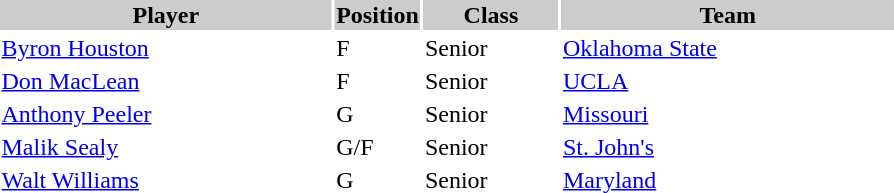<table style="width:600px" "border:'1' 'solid' 'gray'">
<tr>
<th bgcolor="#CCCCCC" style="width:40%">Player</th>
<th bgcolor="#CCCCCC" style="width:4%">Position</th>
<th bgcolor="#CCCCCC" style="width:16%">Class</th>
<th bgcolor="#CCCCCC" style="width:40%">Team</th>
</tr>
<tr>
<td><a href='#'>Byron Houston</a></td>
<td>F</td>
<td>Senior</td>
<td><a href='#'>Oklahoma State</a></td>
</tr>
<tr>
<td><a href='#'>Don MacLean</a></td>
<td>F</td>
<td>Senior</td>
<td><a href='#'>UCLA</a></td>
</tr>
<tr>
<td><a href='#'>Anthony Peeler</a></td>
<td>G</td>
<td>Senior</td>
<td><a href='#'>Missouri</a></td>
</tr>
<tr>
<td><a href='#'>Malik Sealy</a></td>
<td>G/F</td>
<td>Senior</td>
<td><a href='#'>St. John's</a></td>
</tr>
<tr>
<td><a href='#'>Walt Williams</a></td>
<td>G</td>
<td>Senior</td>
<td><a href='#'>Maryland</a></td>
</tr>
</table>
